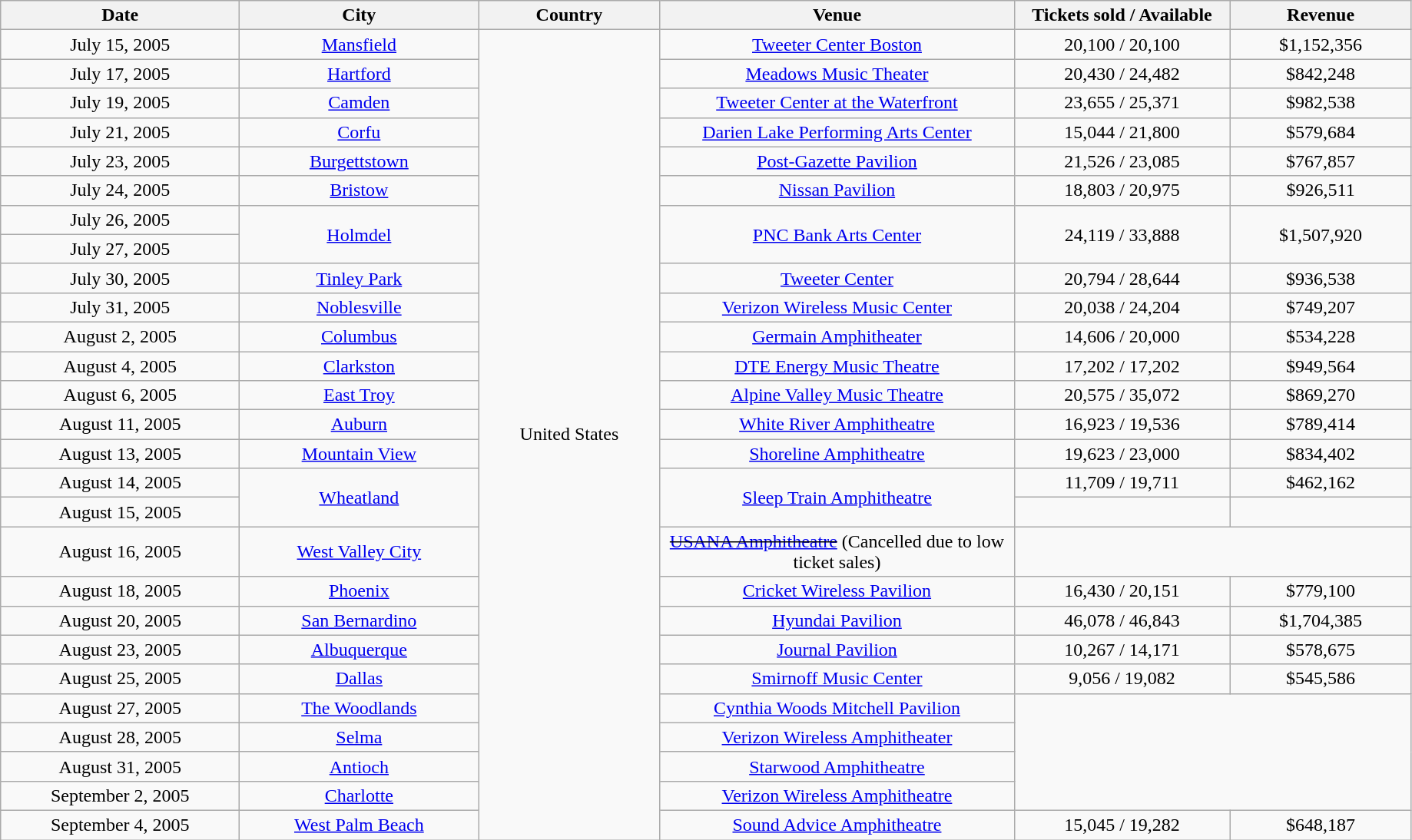<table class="wikitable" style="text-align:center;">
<tr>
<th style="width:200px;">Date</th>
<th style="width:200px;">City</th>
<th style="width:150px;">Country</th>
<th style="width:300px;">Venue</th>
<th style="width:180px;">Tickets sold / Available</th>
<th style="width:150px;">Revenue</th>
</tr>
<tr>
<td>July 15, 2005</td>
<td><a href='#'>Mansfield</a></td>
<td rowspan="27">United States</td>
<td><a href='#'>Tweeter Center Boston</a></td>
<td>20,100 / 20,100</td>
<td>$1,152,356</td>
</tr>
<tr>
<td>July 17, 2005</td>
<td><a href='#'>Hartford</a></td>
<td><a href='#'>Meadows Music Theater</a></td>
<td>20,430 / 24,482</td>
<td>$842,248</td>
</tr>
<tr>
<td>July 19, 2005</td>
<td><a href='#'>Camden</a></td>
<td><a href='#'>Tweeter Center at the Waterfront</a></td>
<td>23,655 / 25,371</td>
<td>$982,538</td>
</tr>
<tr>
<td>July 21, 2005</td>
<td><a href='#'>Corfu</a></td>
<td><a href='#'>Darien Lake Performing Arts Center</a></td>
<td>15,044 / 21,800</td>
<td>$579,684</td>
</tr>
<tr>
<td>July 23, 2005</td>
<td><a href='#'>Burgettstown</a></td>
<td><a href='#'>Post-Gazette Pavilion</a></td>
<td>21,526 / 23,085</td>
<td>$767,857</td>
</tr>
<tr>
<td>July 24, 2005</td>
<td><a href='#'>Bristow</a></td>
<td><a href='#'>Nissan Pavilion</a></td>
<td>18,803 / 20,975</td>
<td>$926,511</td>
</tr>
<tr>
<td>July 26, 2005</td>
<td rowspan="2"><a href='#'>Holmdel</a></td>
<td rowspan="2"><a href='#'>PNC Bank Arts Center</a></td>
<td rowspan="2">24,119 / 33,888</td>
<td rowspan="2">$1,507,920</td>
</tr>
<tr>
<td>July 27, 2005</td>
</tr>
<tr>
<td>July 30, 2005</td>
<td><a href='#'>Tinley Park</a></td>
<td><a href='#'>Tweeter Center</a></td>
<td>20,794 / 28,644</td>
<td>$936,538</td>
</tr>
<tr>
<td>July 31, 2005</td>
<td><a href='#'>Noblesville</a></td>
<td><a href='#'>Verizon Wireless Music Center</a></td>
<td>20,038 / 24,204</td>
<td>$749,207</td>
</tr>
<tr>
<td>August 2, 2005</td>
<td><a href='#'>Columbus</a></td>
<td><a href='#'>Germain Amphitheater</a></td>
<td>14,606 / 20,000</td>
<td>$534,228</td>
</tr>
<tr>
<td>August 4, 2005</td>
<td><a href='#'>Clarkston</a></td>
<td><a href='#'>DTE Energy Music Theatre</a></td>
<td>17,202 / 17,202</td>
<td>$949,564</td>
</tr>
<tr>
<td>August 6, 2005</td>
<td><a href='#'>East Troy</a></td>
<td><a href='#'>Alpine Valley Music Theatre</a></td>
<td>20,575 / 35,072</td>
<td>$869,270</td>
</tr>
<tr>
<td>August 11, 2005</td>
<td><a href='#'>Auburn</a></td>
<td><a href='#'>White River Amphitheatre</a></td>
<td>16,923 / 19,536</td>
<td>$789,414</td>
</tr>
<tr>
<td>August 13, 2005</td>
<td><a href='#'>Mountain View</a></td>
<td><a href='#'>Shoreline Amphitheatre</a></td>
<td>19,623 / 23,000</td>
<td>$834,402</td>
</tr>
<tr>
<td>August 14, 2005</td>
<td rowspan="2"><a href='#'>Wheatland</a></td>
<td rowspan="2"><a href='#'>Sleep Train Amphitheatre</a></td>
<td>11,709 / 19,711</td>
<td>$462,162</td>
</tr>
<tr>
<td>August 15, 2005</td>
<td></td>
<td></td>
</tr>
<tr>
<td>August 16, 2005</td>
<td><a href='#'>West Valley City</a></td>
<td><s><a href='#'>USANA Amphitheatre</a></s> (Cancelled due to low ticket sales)</td>
</tr>
<tr>
<td>August 18, 2005</td>
<td><a href='#'>Phoenix</a></td>
<td><a href='#'>Cricket Wireless Pavilion</a></td>
<td>16,430 / 20,151</td>
<td>$779,100</td>
</tr>
<tr>
<td>August 20, 2005</td>
<td><a href='#'>San Bernardino</a></td>
<td><a href='#'>Hyundai Pavilion</a></td>
<td>46,078 / 46,843</td>
<td>$1,704,385</td>
</tr>
<tr>
<td>August 23, 2005</td>
<td><a href='#'>Albuquerque</a></td>
<td><a href='#'>Journal Pavilion</a></td>
<td>10,267 / 14,171</td>
<td>$578,675</td>
</tr>
<tr>
<td>August 25, 2005</td>
<td><a href='#'>Dallas</a></td>
<td><a href='#'>Smirnoff Music Center</a></td>
<td>9,056 / 19,082</td>
<td>$545,586</td>
</tr>
<tr>
<td>August 27, 2005</td>
<td><a href='#'>The Woodlands</a></td>
<td><a href='#'>Cynthia Woods Mitchell Pavilion</a></td>
</tr>
<tr>
<td>August 28, 2005</td>
<td><a href='#'>Selma</a></td>
<td><a href='#'>Verizon Wireless Amphitheater</a></td>
</tr>
<tr>
<td>August 31, 2005</td>
<td><a href='#'>Antioch</a></td>
<td><a href='#'>Starwood Amphitheatre</a></td>
</tr>
<tr>
<td>September 2, 2005</td>
<td><a href='#'>Charlotte</a></td>
<td><a href='#'>Verizon Wireless Amphitheatre</a></td>
</tr>
<tr>
<td>September 4, 2005</td>
<td><a href='#'>West Palm Beach</a></td>
<td><a href='#'>Sound Advice Amphitheatre</a></td>
<td>15,045 / 19,282</td>
<td>$648,187</td>
</tr>
</table>
